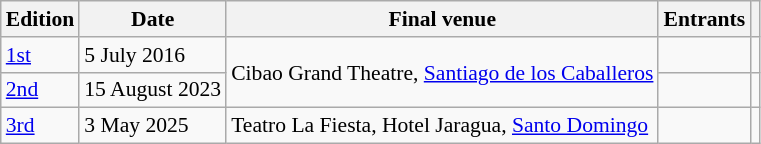<table class="wikitable defaultcenter col3left col4left" style="font-size: 90%">
<tr>
<th>Edition</th>
<th>Date</th>
<th>Final venue</th>
<th>Entrants</th>
<th></th>
</tr>
<tr>
<td><a href='#'>1st</a></td>
<td>5 July 2016</td>
<td rowspan=2>Cibao Grand Theatre, <a href='#'>Santiago de los Caballeros</a></td>
<td></td>
<td></td>
</tr>
<tr>
<td><a href='#'>2nd</a></td>
<td>15 August 2023</td>
<td></td>
<td></td>
</tr>
<tr>
<td><a href='#'>3rd</a></td>
<td>3 May 2025</td>
<td>Teatro La Fiesta, Hotel Jaragua, <a href='#'>Santo Domingo</a></td>
<td></td>
<td></td>
</tr>
</table>
